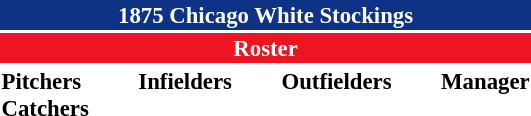<table class="toccolours" style="font-size: 95%;">
<tr>
<th colspan="10" style="background-color: #0e3386; color: white; text-align: center;">1875 Chicago White Stockings</th>
</tr>
<tr>
<td colspan="10" style="background-color: #EE1422; color: white; text-align: center;"><strong>Roster</strong></td>
</tr>
<tr>
<td valign="top"><strong>Pitchers</strong><br>


<strong>Catchers</strong>


</td>
<td width="25px"></td>
<td valign="top"><strong>Infielders</strong><br>






</td>
<td width="25px"></td>
<td valign="top"><strong>Outfielders</strong><br>


</td>
<td width="25px"></td>
<td valign="top"><strong>Manager</strong><br></td>
</tr>
<tr>
</tr>
</table>
